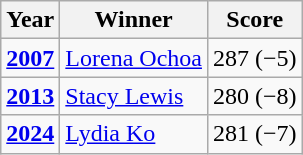<table class="wikitable">
<tr>
<th>Year</th>
<th>Winner</th>
<th>Score</th>
</tr>
<tr>
<td><strong><a href='#'>2007</a></strong></td>
<td> <a href='#'>Lorena Ochoa</a></td>
<td>287 (−5)</td>
</tr>
<tr>
<td><strong><a href='#'>2013</a></strong></td>
<td> <a href='#'>Stacy Lewis</a></td>
<td>280 (−8)</td>
</tr>
<tr>
<td><strong><a href='#'>2024</a></strong></td>
<td> <a href='#'>Lydia Ko</a></td>
<td>281 (−7)</td>
</tr>
</table>
